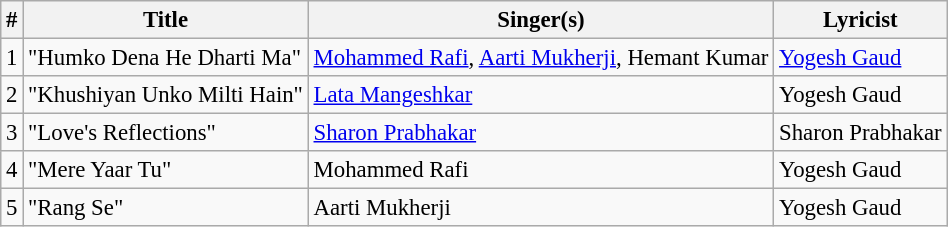<table class="wikitable" style="font-size:95%;">
<tr>
<th>#</th>
<th>Title</th>
<th>Singer(s)</th>
<th>Lyricist</th>
</tr>
<tr>
<td>1</td>
<td>"Humko Dena He Dharti Ma"</td>
<td><a href='#'>Mohammed Rafi</a>, <a href='#'>Aarti Mukherji</a>, Hemant Kumar</td>
<td><a href='#'>Yogesh Gaud</a></td>
</tr>
<tr>
<td>2</td>
<td>"Khushiyan Unko Milti Hain"</td>
<td><a href='#'>Lata Mangeshkar</a></td>
<td>Yogesh Gaud</td>
</tr>
<tr>
<td>3</td>
<td>"Love's Reflections"</td>
<td><a href='#'>Sharon Prabhakar</a></td>
<td>Sharon Prabhakar</td>
</tr>
<tr>
<td>4</td>
<td>"Mere Yaar Tu"</td>
<td>Mohammed Rafi</td>
<td>Yogesh Gaud</td>
</tr>
<tr>
<td>5</td>
<td>"Rang Se"</td>
<td>Aarti Mukherji</td>
<td>Yogesh Gaud</td>
</tr>
</table>
